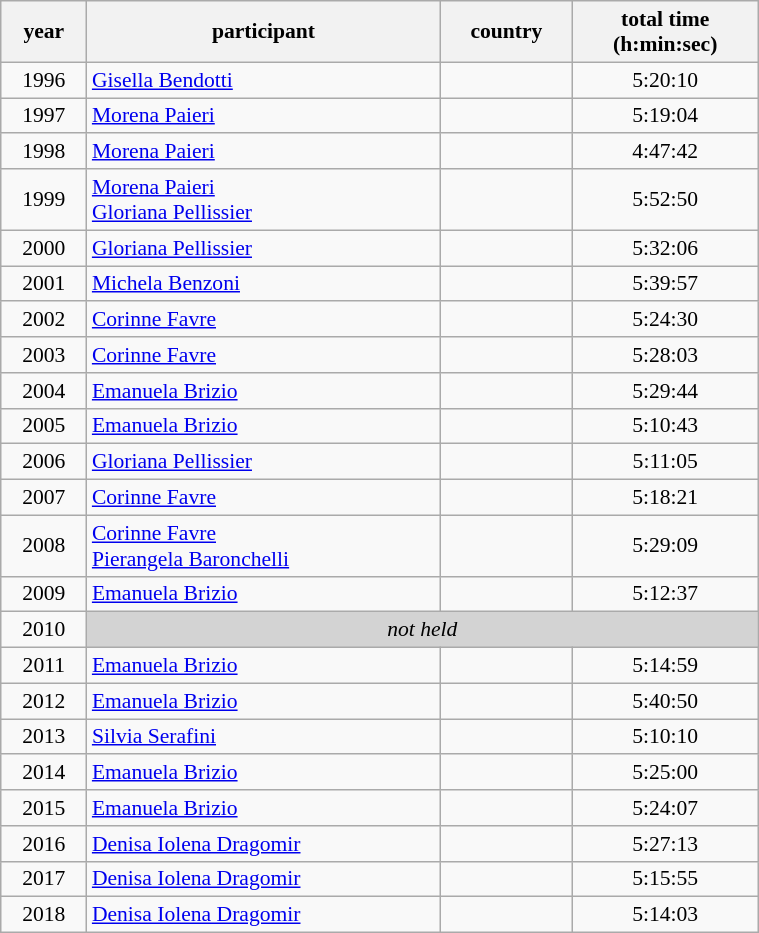<table class="wikitable" width=40% style="font-size:90%; text-align:center;">
<tr>
<th>year</th>
<th>participant</th>
<th>country</th>
<th>total time<br>(h:min:sec)</th>
</tr>
<tr>
<td>1996</td>
<td align=left><a href='#'>Gisella Bendotti</a></td>
<td align=left></td>
<td>5:20:10</td>
</tr>
<tr>
<td>1997</td>
<td align=left><a href='#'>Morena Paieri</a></td>
<td align=left></td>
<td>5:19:04</td>
</tr>
<tr>
<td>1998</td>
<td align=left><a href='#'>Morena Paieri</a></td>
<td align=left></td>
<td>4:47:42</td>
</tr>
<tr>
<td>1999</td>
<td align=left><a href='#'>Morena Paieri</a><br><a href='#'>Gloriana Pellissier</a></td>
<td align=left></td>
<td>5:52:50</td>
</tr>
<tr>
<td>2000</td>
<td align=left><a href='#'>Gloriana Pellissier</a></td>
<td align=left></td>
<td>5:32:06</td>
</tr>
<tr>
<td>2001</td>
<td align=left><a href='#'>Michela Benzoni</a></td>
<td align=left></td>
<td>5:39:57</td>
</tr>
<tr>
<td>2002</td>
<td align=left><a href='#'>Corinne Favre</a></td>
<td align=left></td>
<td>5:24:30</td>
</tr>
<tr>
<td>2003</td>
<td align=left><a href='#'>Corinne Favre</a></td>
<td align=left></td>
<td>5:28:03</td>
</tr>
<tr>
<td>2004</td>
<td align=left><a href='#'>Emanuela Brizio</a></td>
<td align=left></td>
<td>5:29:44</td>
</tr>
<tr>
<td>2005</td>
<td align=left><a href='#'>Emanuela Brizio</a></td>
<td align=left></td>
<td>5:10:43</td>
</tr>
<tr>
<td>2006</td>
<td align=left><a href='#'>Gloriana Pellissier</a></td>
<td align=left></td>
<td>5:11:05</td>
</tr>
<tr>
<td>2007</td>
<td align=left><a href='#'>Corinne Favre</a></td>
<td align=left></td>
<td>5:18:21</td>
</tr>
<tr>
<td>2008</td>
<td align=left><a href='#'>Corinne Favre</a><br><a href='#'>Pierangela Baronchelli</a></td>
<td align=left><br></td>
<td>5:29:09</td>
</tr>
<tr>
<td>2009</td>
<td align=left><a href='#'>Emanuela Brizio</a></td>
<td align=left></td>
<td>5:12:37</td>
</tr>
<tr>
<td>2010</td>
<td align=center bgcolor=lightgrey colspan=3><em>not held</em></td>
</tr>
<tr>
<td>2011</td>
<td align=left><a href='#'>Emanuela Brizio</a></td>
<td align=left></td>
<td>5:14:59</td>
</tr>
<tr>
<td>2012</td>
<td align=left><a href='#'>Emanuela Brizio</a></td>
<td align=left></td>
<td>5:40:50</td>
</tr>
<tr>
<td>2013</td>
<td align=left><a href='#'>Silvia Serafini</a></td>
<td align=left></td>
<td>5:10:10</td>
</tr>
<tr>
<td>2014</td>
<td align=left><a href='#'>Emanuela Brizio</a></td>
<td align=left></td>
<td>5:25:00</td>
</tr>
<tr>
<td>2015</td>
<td align=left><a href='#'>Emanuela Brizio</a></td>
<td align=left></td>
<td>5:24:07</td>
</tr>
<tr>
<td>2016</td>
<td align=left><a href='#'>Denisa Iolena Dragomir</a></td>
<td align=left></td>
<td>5:27:13</td>
</tr>
<tr>
<td>2017</td>
<td align=left><a href='#'>Denisa Iolena Dragomir</a></td>
<td align=left></td>
<td>5:15:55</td>
</tr>
<tr>
<td>2018</td>
<td align=left><a href='#'>Denisa Iolena Dragomir</a></td>
<td align=left></td>
<td>5:14:03</td>
</tr>
</table>
